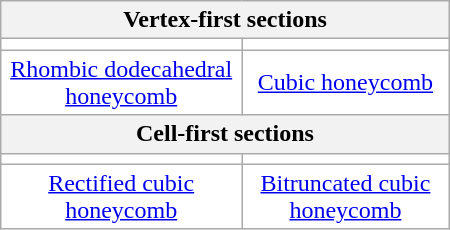<table class="wikitable" width="300" style="text-align:center; float:right; margin:0.5em; background:white;">
<tr>
<th colspan="2">Vertex-first sections</th>
</tr>
<tr>
<td></td>
<td></td>
</tr>
<tr>
<td><a href='#'>Rhombic dodecahedral honeycomb</a></td>
<td><a href='#'>Cubic honeycomb</a></td>
</tr>
<tr>
<th colspan="2">Cell-first sections</th>
</tr>
<tr>
<td></td>
<td></td>
</tr>
<tr>
<td><a href='#'>Rectified cubic honeycomb</a></td>
<td><a href='#'>Bitruncated cubic honeycomb</a></td>
</tr>
</table>
